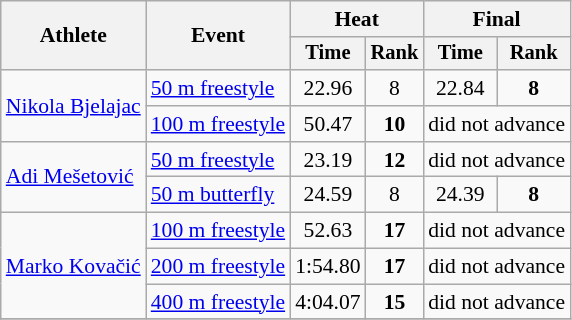<table class=wikitable style="font-size:90%">
<tr>
<th rowspan="2">Athlete</th>
<th rowspan="2">Event</th>
<th colspan="2">Heat</th>
<th colspan="2">Final</th>
</tr>
<tr style="font-size:95%">
<th>Time</th>
<th>Rank</th>
<th>Time</th>
<th>Rank</th>
</tr>
<tr align=center>
<td align=left rowspan=2><a href='#'>Nikola Bjelajac</a></td>
<td align=left><a href='#'>50 m freestyle</a></td>
<td>22.96</td>
<td>8 <strong></strong></td>
<td>22.84</td>
<td><strong>8</strong></td>
</tr>
<tr align=center>
<td align=left><a href='#'>100 m freestyle</a></td>
<td>50.47</td>
<td><strong>10</strong></td>
<td colspan=2>did not advance</td>
</tr>
<tr align=center>
<td align=left rowspan=2><a href='#'>Adi Mešetović</a></td>
<td align=left><a href='#'>50 m freestyle</a></td>
<td>23.19</td>
<td><strong>12</strong></td>
<td colspan=2>did not advance</td>
</tr>
<tr align=center>
<td align=left><a href='#'>50 m butterfly</a></td>
<td>24.59</td>
<td>8 <strong></strong></td>
<td>24.39</td>
<td><strong>8</strong></td>
</tr>
<tr align=center>
<td align=left rowspan=3><a href='#'>Marko Kovačić</a></td>
<td align=left><a href='#'>100 m freestyle</a></td>
<td>52.63</td>
<td><strong>17</strong></td>
<td colspan=2>did not advance</td>
</tr>
<tr align=center>
<td align=left><a href='#'>200 m freestyle</a></td>
<td>1:54.80</td>
<td><strong>17</strong></td>
<td colspan=2>did not advance</td>
</tr>
<tr align=center>
<td align=left><a href='#'>400 m freestyle</a></td>
<td>4:04.07</td>
<td><strong>15</strong></td>
<td colspan=2>did not advance</td>
</tr>
<tr align=center>
</tr>
</table>
